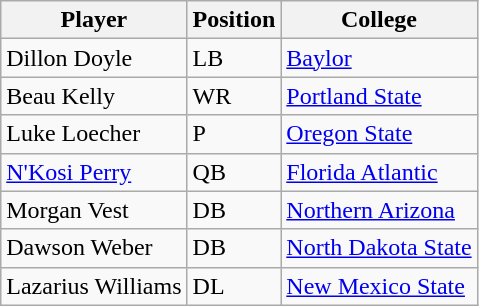<table class="wikitable">
<tr>
<th>Player</th>
<th>Position</th>
<th>College</th>
</tr>
<tr>
<td>Dillon Doyle</td>
<td>LB</td>
<td><a href='#'>Baylor</a></td>
</tr>
<tr>
<td>Beau Kelly</td>
<td>WR</td>
<td><a href='#'>Portland State</a></td>
</tr>
<tr>
<td>Luke Loecher</td>
<td>P</td>
<td><a href='#'>Oregon State</a></td>
</tr>
<tr>
<td><a href='#'>N'Kosi Perry</a></td>
<td>QB</td>
<td><a href='#'>Florida Atlantic</a></td>
</tr>
<tr>
<td>Morgan Vest</td>
<td>DB</td>
<td><a href='#'>Northern Arizona</a></td>
</tr>
<tr>
<td>Dawson Weber</td>
<td>DB</td>
<td><a href='#'>North Dakota State</a></td>
</tr>
<tr>
<td>Lazarius Williams</td>
<td>DL</td>
<td><a href='#'>New Mexico State</a></td>
</tr>
</table>
